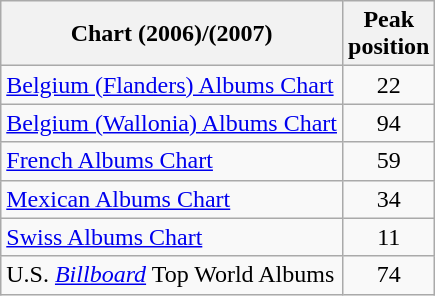<table class="wikitable">
<tr>
<th align="left">Chart (2006)/(2007)</th>
<th align="left">Peak<br>position</th>
</tr>
<tr>
<td align="left"><a href='#'>Belgium (Flanders) Albums Chart</a></td>
<td style="text-align:center;">22</td>
</tr>
<tr>
<td align="left"><a href='#'>Belgium (Wallonia) Albums Chart</a></td>
<td style="text-align:center;">94</td>
</tr>
<tr>
<td align="left"><a href='#'>French Albums Chart</a></td>
<td style="text-align:center;">59</td>
</tr>
<tr>
<td align="left"><a href='#'>Mexican Albums Chart</a></td>
<td style="text-align:center;">34</td>
</tr>
<tr>
<td align="left"><a href='#'>Swiss Albums Chart</a></td>
<td style="text-align:center;">11</td>
</tr>
<tr>
<td align="left">U.S. <a href='#'><em>Billboard</em></a> Top World Albums </td>
<td style="text-align:center;">74</td>
</tr>
</table>
